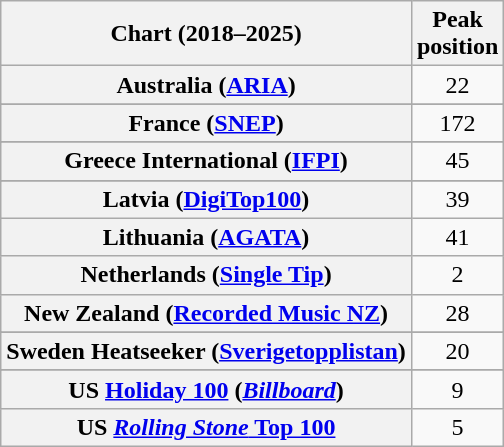<table class="wikitable sortable plainrowheaders" style="text-align:center">
<tr>
<th scope="col">Chart (2018–2025)</th>
<th scope="col">Peak<br>position</th>
</tr>
<tr>
<th scope="row">Australia (<a href='#'>ARIA</a>)</th>
<td>22</td>
</tr>
<tr>
</tr>
<tr>
</tr>
<tr>
<th scope="row">France (<a href='#'>SNEP</a>)</th>
<td>172</td>
</tr>
<tr>
</tr>
<tr>
<th scope="row">Greece International (<a href='#'>IFPI</a>)</th>
<td>45</td>
</tr>
<tr>
</tr>
<tr>
<th scope="row">Latvia (<a href='#'>DigiTop100</a>)</th>
<td>39</td>
</tr>
<tr>
<th scope="row">Lithuania (<a href='#'>AGATA</a>)</th>
<td>41</td>
</tr>
<tr>
<th scope="row">Netherlands (<a href='#'>Single Tip</a>)</th>
<td>2</td>
</tr>
<tr>
<th scope="row">New Zealand (<a href='#'>Recorded Music NZ</a>)</th>
<td>28</td>
</tr>
<tr>
</tr>
<tr>
</tr>
<tr>
</tr>
<tr>
<th scope="row">Sweden Heatseeker (<a href='#'>Sverigetopplistan</a>)</th>
<td>20</td>
</tr>
<tr>
</tr>
<tr>
</tr>
<tr>
</tr>
<tr>
<th scope="row">US <a href='#'>Holiday 100</a> (<em><a href='#'>Billboard</a></em>)</th>
<td>9</td>
</tr>
<tr>
<th scope="row">US <a href='#'><em>Rolling Stone</em> Top 100</a></th>
<td>5</td>
</tr>
</table>
